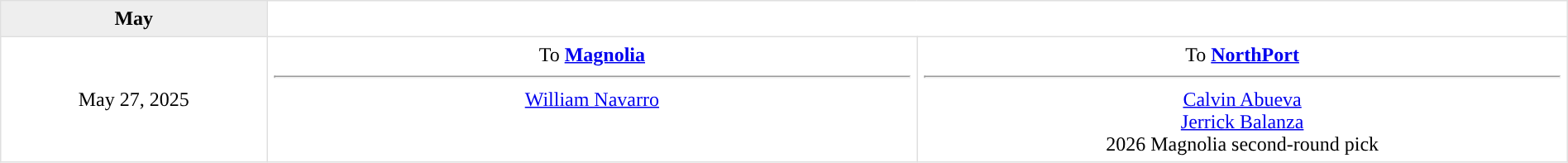<table border=1 style="border-collapse:collapse; text-align: center; width: 100%" bordercolor="#DFDFDF"  cellpadding="5">
<tr bgcolor="eeeeee">
<th>May</th>
</tr>
<tr>
<td style="width:12%" rowspan=2>May 27, 2025</td>
<td style="width:29.3%" valign="top">To <strong><a href='#'>Magnolia</a></strong><hr><a href='#'>William Navarro</a></td>
<td style="width:29.3%" valign="top">To <strong><a href='#'>NorthPort</a></strong><hr><a href='#'>Calvin Abueva</a><br><a href='#'>Jerrick Balanza</a><br>2026 Magnolia second-round pick</td>
</tr>
</table>
